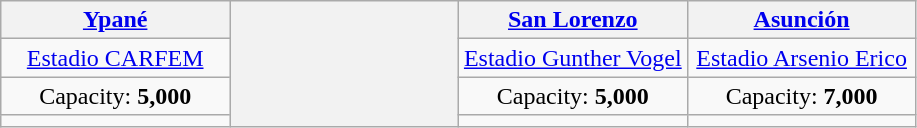<table class="wikitable" style="text-align:center">
<tr>
<th width=25%><a href='#'>Ypané</a></th>
<th width=25% rowspan="4"></th>
<th width=25%><a href='#'>San Lorenzo</a></th>
<th width=25%><a href='#'>Asunción</a></th>
</tr>
<tr>
<td><a href='#'>Estadio CARFEM</a></td>
<td><a href='#'>Estadio Gunther Vogel</a></td>
<td><a href='#'>Estadio Arsenio Erico</a></td>
</tr>
<tr>
<td>Capacity: <strong>5,000</strong></td>
<td>Capacity: <strong>5,000</strong></td>
<td>Capacity: <strong>7,000</strong></td>
</tr>
<tr>
<td></td>
<td></td>
<td></td>
</tr>
</table>
